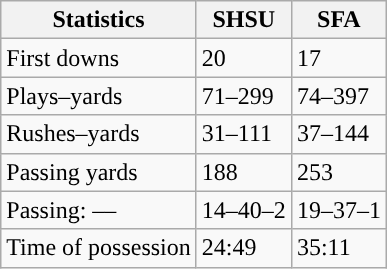<table class="wikitable" style="float:left">
<tr>
<th>Statistics</th>
<th>SHSU</th>
<th>SFA</th>
</tr>
<tr>
<td>First downs</td>
<td>20</td>
<td>17</td>
</tr>
<tr>
<td>Plays–yards</td>
<td>71–299</td>
<td>74–397</td>
</tr>
<tr>
<td>Rushes–yards</td>
<td>31–111</td>
<td>37–144</td>
</tr>
<tr>
<td>Passing yards</td>
<td>188</td>
<td>253</td>
</tr>
<tr>
<td>Passing: ––</td>
<td>14–40–2</td>
<td>19–37–1</td>
</tr>
<tr>
<td>Time of possession</td>
<td>24:49</td>
<td>35:11</td>
</tr>
</table>
